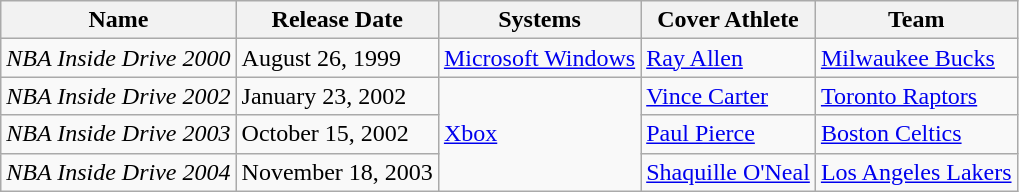<table class="wikitable">
<tr>
<th>Name</th>
<th>Release Date</th>
<th>Systems</th>
<th>Cover Athlete</th>
<th>Team</th>
</tr>
<tr>
<td style="text-align: center; top"><em>NBA Inside Drive 2000</em></td>
<td>August 26, 1999</td>
<td><a href='#'>Microsoft Windows</a></td>
<td><a href='#'>Ray Allen</a></td>
<td><a href='#'>Milwaukee Bucks</a></td>
</tr>
<tr>
<td style="text-align: center; top"><em>NBA Inside Drive 2002</em></td>
<td>January 23, 2002</td>
<td rowspan='3'><a href='#'>Xbox</a></td>
<td><a href='#'>Vince Carter</a></td>
<td><a href='#'>Toronto Raptors</a></td>
</tr>
<tr>
<td style="text-align: center; top"><em>NBA Inside Drive 2003</em></td>
<td>October 15, 2002</td>
<td><a href='#'>Paul Pierce</a></td>
<td><a href='#'>Boston Celtics</a></td>
</tr>
<tr>
<td style="text-align: center; top"><em>NBA Inside Drive 2004</em></td>
<td>November 18, 2003</td>
<td><a href='#'>Shaquille O'Neal</a></td>
<td><a href='#'>Los Angeles Lakers</a></td>
</tr>
</table>
